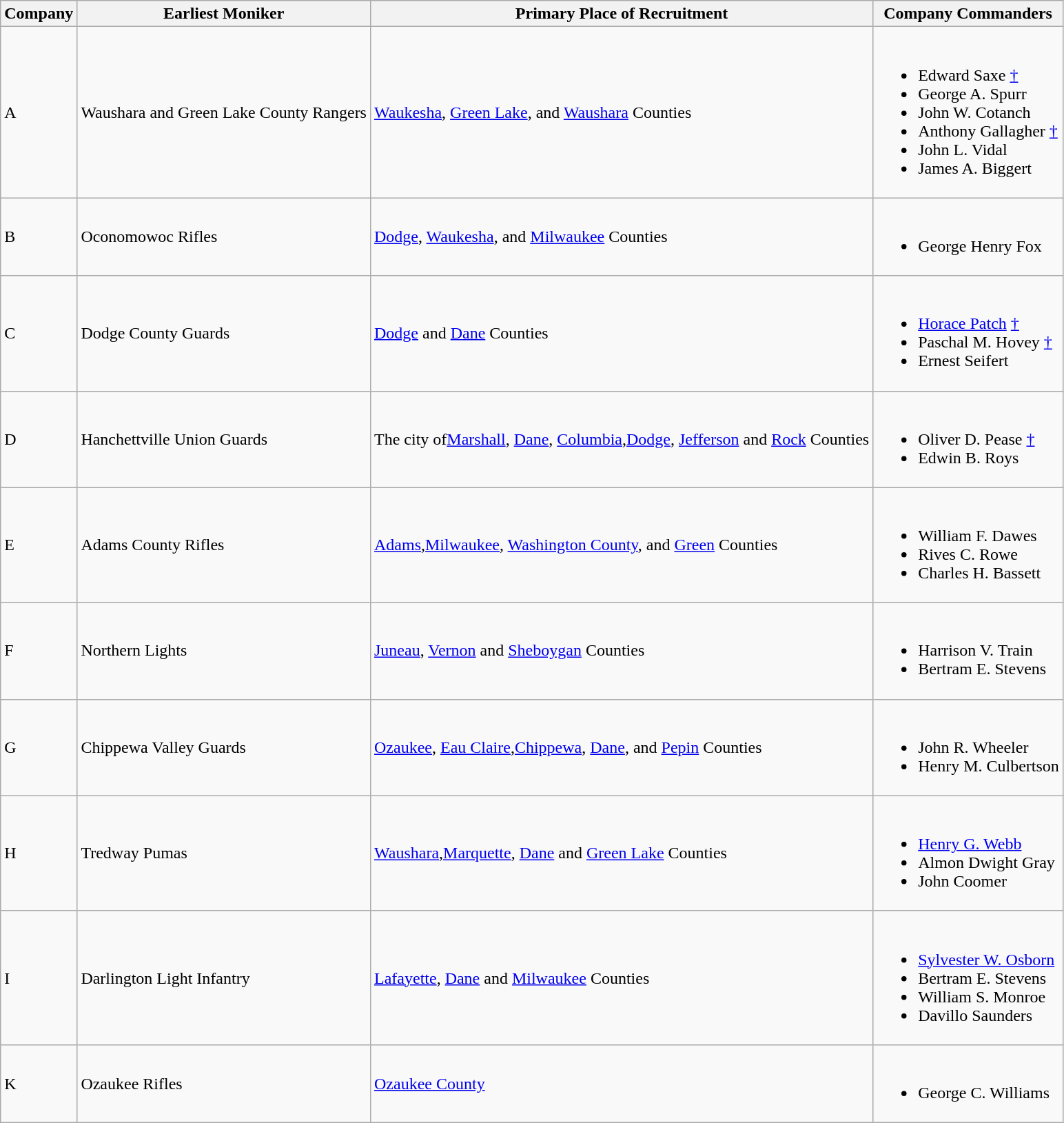<table class="wikitable">
<tr>
<th>Company</th>
<th>Earliest Moniker</th>
<th>Primary Place of Recruitment</th>
<th>Company Commanders</th>
</tr>
<tr>
<td>A</td>
<td>Waushara and Green Lake County Rangers</td>
<td><a href='#'>Waukesha</a>, <a href='#'>Green Lake</a>, and <a href='#'>Waushara</a> Counties</td>
<td><br><ul><li>Edward Saxe <a href='#'>†</a></li><li>George A. Spurr</li><li>John W. Cotanch</li><li>Anthony Gallagher <a href='#'>†</a></li><li>John L. Vidal</li><li>James A. Biggert</li></ul></td>
</tr>
<tr>
<td>B</td>
<td>Oconomowoc Rifles</td>
<td><a href='#'>Dodge</a>, <a href='#'>Waukesha</a>, and <a href='#'>Milwaukee</a> Counties</td>
<td><br><ul><li>George Henry Fox</li></ul></td>
</tr>
<tr>
<td>C</td>
<td>Dodge County Guards</td>
<td><a href='#'>Dodge</a> and <a href='#'>Dane</a> Counties</td>
<td><br><ul><li><a href='#'>Horace Patch</a> <a href='#'>†</a></li><li>Paschal M. Hovey <a href='#'>†</a></li><li>Ernest Seifert</li></ul></td>
</tr>
<tr>
<td>D</td>
<td>Hanchettville Union Guards</td>
<td>The city of<a href='#'>Marshall</a>, <a href='#'>Dane</a>, <a href='#'>Columbia</a>,<a href='#'>Dodge</a>,  <a href='#'>Jefferson</a> and <a href='#'>Rock</a> Counties</td>
<td><br><ul><li>Oliver D. Pease <a href='#'>†</a></li><li>Edwin B. Roys</li></ul></td>
</tr>
<tr>
<td>E</td>
<td>Adams County Rifles</td>
<td><a href='#'>Adams</a>,<a href='#'>Milwaukee</a>, <a href='#'>Washington County</a>, and <a href='#'>Green</a> Counties</td>
<td><br><ul><li>William F. Dawes</li><li>Rives C. Rowe</li><li>Charles H. Bassett</li></ul></td>
</tr>
<tr>
<td>F</td>
<td>Northern Lights</td>
<td><a href='#'>Juneau</a>, <a href='#'>Vernon</a> and <a href='#'>Sheboygan</a> Counties</td>
<td><br><ul><li>Harrison V. Train</li><li>Bertram E. Stevens</li></ul></td>
</tr>
<tr>
<td>G</td>
<td>Chippewa Valley Guards</td>
<td><a href='#'>Ozaukee</a>, <a href='#'>Eau Claire</a>,<a href='#'>Chippewa</a>, <a href='#'>Dane</a>, and  <a href='#'>Pepin</a> Counties</td>
<td><br><ul><li>John R. Wheeler</li><li>Henry M. Culbertson</li></ul></td>
</tr>
<tr>
<td>H</td>
<td>Tredway Pumas</td>
<td><a href='#'>Waushara</a>,<a href='#'>Marquette</a>, <a href='#'>Dane</a> and <a href='#'>Green Lake</a> Counties</td>
<td><br><ul><li><a href='#'>Henry G. Webb</a></li><li>Almon Dwight Gray</li><li>John Coomer</li></ul></td>
</tr>
<tr>
<td>I</td>
<td>Darlington Light Infantry</td>
<td><a href='#'>Lafayette</a>, <a href='#'>Dane</a> and <a href='#'>Milwaukee</a> Counties</td>
<td><br><ul><li><a href='#'>Sylvester W. Osborn</a></li><li>Bertram E. Stevens</li><li>William S. Monroe</li><li>Davillo Saunders</li></ul></td>
</tr>
<tr>
<td>K</td>
<td>Ozaukee Rifles</td>
<td><a href='#'>Ozaukee County</a></td>
<td><br><ul><li>George C. Williams</li></ul></td>
</tr>
</table>
